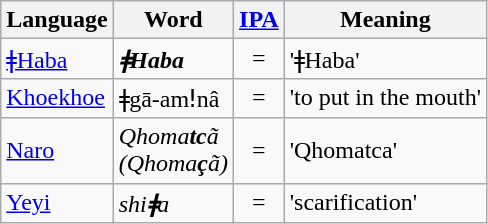<table class="wikitable">
<tr>
<th>Language</th>
<th>Word</th>
<th><a href='#'>IPA</a></th>
<th>Meaning</th>
</tr>
<tr>
<td><a href='#'>ǂHaba</a></td>
<td><strong><em>ǂH<strong>aba<em></td>
<td align="center"> = </td>
<td>'ǂHaba'</td>
</tr>
<tr>
<td><a href='#'>Khoekhoe</a></td>
<td></em></strong>ǂg</strong>ā-amǃnâ</em></td>
<td align="center"> = </td>
<td>'to put in the mouth'</td>
</tr>
<tr>
<td><a href='#'>Naro</a></td>
<td><em>Qhoma<strong>tc</strong>ã</em><br><em>(Qhoma<strong>ç</strong>ã)</em></td>
<td align="center"> = </td>
<td>'Qhomatca'</td>
</tr>
<tr>
<td><a href='#'>Yeyi</a></td>
<td><em>shi<strong>ǂ</strong>a</em></td>
<td align="center"> = </td>
<td>'scarification'</td>
</tr>
</table>
